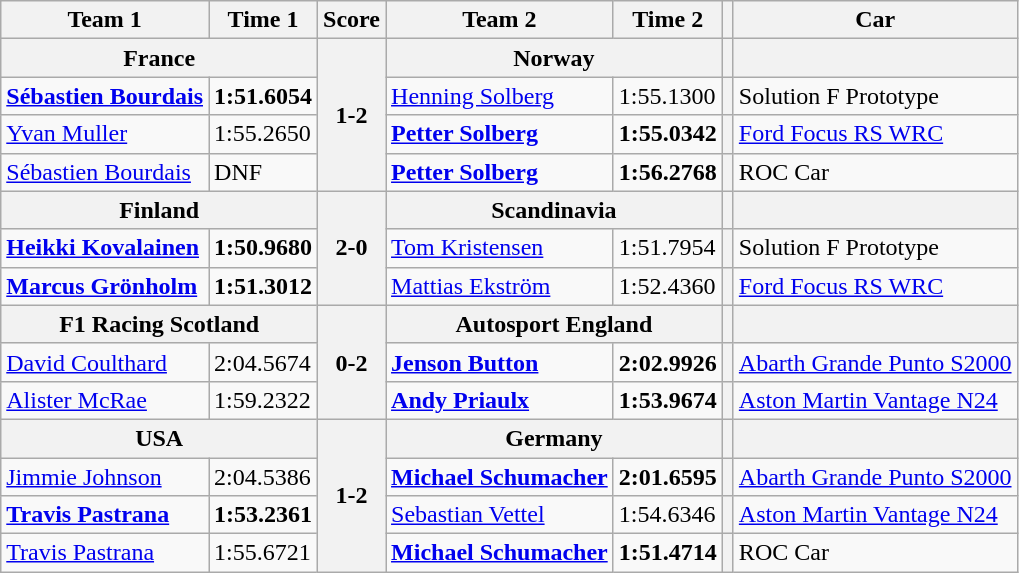<table class="wikitable">
<tr>
<th>Team 1</th>
<th>Time 1</th>
<th>Score</th>
<th>Team 2</th>
<th>Time 2</th>
<th></th>
<th>Car</th>
</tr>
<tr>
<th colspan=2> France</th>
<th rowspan=4>1-2</th>
<th colspan=2> <strong>Norway</strong></th>
<th></th>
<th></th>
</tr>
<tr>
<td><strong><a href='#'>Sébastien Bourdais</a></strong></td>
<td><strong>1:51.6054</strong></td>
<td><a href='#'>Henning Solberg</a></td>
<td>1:55.1300</td>
<th></th>
<td>Solution F Prototype</td>
</tr>
<tr>
<td><a href='#'>Yvan Muller</a></td>
<td>1:55.2650</td>
<td><strong><a href='#'>Petter Solberg</a></strong></td>
<td><strong>1:55.0342</strong></td>
<th></th>
<td><a href='#'>Ford Focus RS WRC</a></td>
</tr>
<tr>
<td><a href='#'>Sébastien Bourdais</a></td>
<td>DNF</td>
<td><strong><a href='#'>Petter Solberg</a></strong></td>
<td><strong>1:56.2768</strong></td>
<th></th>
<td>ROC Car</td>
</tr>
<tr>
<th colspan=2> <strong>Finland</strong></th>
<th rowspan=3>2-0</th>
<th colspan=2> Scandinavia</th>
<th></th>
<th></th>
</tr>
<tr>
<td><strong><a href='#'>Heikki Kovalainen</a></strong></td>
<td><strong>1:50.9680</strong></td>
<td><a href='#'>Tom Kristensen</a></td>
<td>1:51.7954</td>
<th></th>
<td>Solution F Prototype</td>
</tr>
<tr>
<td><strong><a href='#'>Marcus Grönholm</a></strong></td>
<td><strong>1:51.3012</strong></td>
<td><a href='#'>Mattias Ekström</a></td>
<td>1:52.4360</td>
<th></th>
<td><a href='#'>Ford Focus RS WRC</a></td>
</tr>
<tr>
<th colspan=2> F1 Racing Scotland</th>
<th rowspan=3>0-2</th>
<th colspan=2> <strong>Autosport England</strong></th>
<th></th>
<th></th>
</tr>
<tr>
<td><a href='#'>David Coulthard</a></td>
<td>2:04.5674</td>
<td><strong><a href='#'>Jenson Button</a></strong></td>
<td><strong>2:02.9926</strong></td>
<th></th>
<td><a href='#'>Abarth Grande Punto S2000</a></td>
</tr>
<tr>
<td><a href='#'>Alister McRae</a></td>
<td>1:59.2322</td>
<td><strong><a href='#'>Andy Priaulx</a></strong></td>
<td><strong>1:53.9674</strong></td>
<th></th>
<td><a href='#'>Aston Martin Vantage N24</a></td>
</tr>
<tr>
<th colspan=2> USA</th>
<th rowspan=4>1-2</th>
<th colspan=2> <strong>Germany</strong></th>
<th></th>
<th></th>
</tr>
<tr>
<td><a href='#'>Jimmie Johnson</a></td>
<td>2:04.5386</td>
<td><strong><a href='#'>Michael Schumacher</a></strong></td>
<td><strong>2:01.6595</strong></td>
<th></th>
<td><a href='#'>Abarth Grande Punto S2000</a></td>
</tr>
<tr>
<td><strong><a href='#'>Travis Pastrana</a></strong></td>
<td><strong>1:53.2361</strong></td>
<td><a href='#'>Sebastian Vettel</a></td>
<td>1:54.6346</td>
<th></th>
<td><a href='#'>Aston Martin Vantage N24</a></td>
</tr>
<tr>
<td><a href='#'>Travis Pastrana</a></td>
<td>1:55.6721</td>
<td><strong><a href='#'>Michael Schumacher</a></strong></td>
<td><strong>1:51.4714</strong></td>
<th></th>
<td>ROC Car</td>
</tr>
</table>
